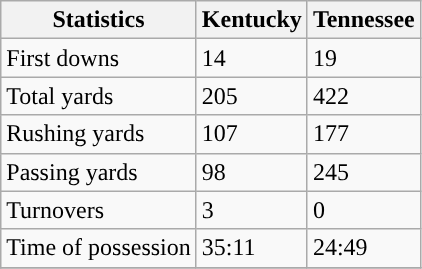<table class="wikitable" style="float: left;">
<tr>
<th>Statistics</th>
<th>Kentucky</th>
<th>Tennessee</th>
</tr>
<tr>
<td>First downs</td>
<td>14</td>
<td>19</td>
</tr>
<tr>
<td>Total yards</td>
<td>205</td>
<td>422</td>
</tr>
<tr>
<td>Rushing yards</td>
<td>107</td>
<td>177</td>
</tr>
<tr>
<td>Passing yards</td>
<td>98</td>
<td>245</td>
</tr>
<tr>
<td>Turnovers</td>
<td>3</td>
<td>0</td>
</tr>
<tr>
<td>Time of possession</td>
<td>35:11</td>
<td>24:49</td>
</tr>
<tr>
</tr>
</table>
